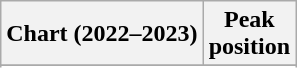<table class="wikitable sortable plainrowheaders" style="text-align:center">
<tr>
<th scope="col">Chart (2022–2023)</th>
<th scope="col">Peak<br>position</th>
</tr>
<tr>
</tr>
<tr>
</tr>
<tr>
</tr>
<tr>
</tr>
</table>
